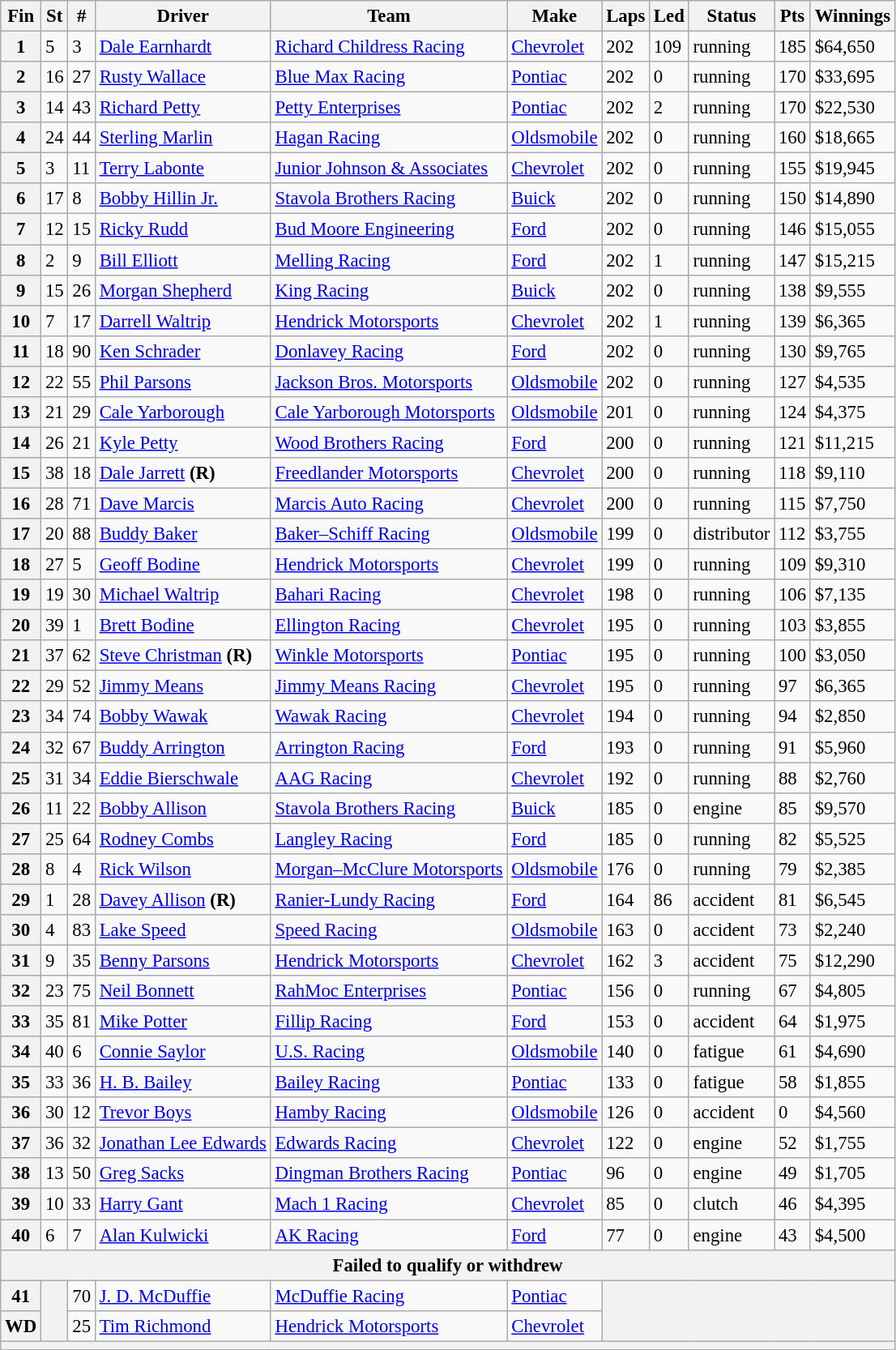<table class="wikitable" style="font-size:95%">
<tr>
<th>Fin</th>
<th>St</th>
<th>#</th>
<th>Driver</th>
<th>Team</th>
<th>Make</th>
<th>Laps</th>
<th>Led</th>
<th>Status</th>
<th>Pts</th>
<th>Winnings</th>
</tr>
<tr>
<th>1</th>
<td>5</td>
<td>3</td>
<td><a href='#'>Dale Earnhardt</a></td>
<td><a href='#'>Richard Childress Racing</a></td>
<td><a href='#'>Chevrolet</a></td>
<td>202</td>
<td>109</td>
<td>running</td>
<td>185</td>
<td>$64,650</td>
</tr>
<tr>
<th>2</th>
<td>16</td>
<td>27</td>
<td><a href='#'>Rusty Wallace</a></td>
<td><a href='#'>Blue Max Racing</a></td>
<td><a href='#'>Pontiac</a></td>
<td>202</td>
<td>0</td>
<td>running</td>
<td>170</td>
<td>$33,695</td>
</tr>
<tr>
<th>3</th>
<td>14</td>
<td>43</td>
<td><a href='#'>Richard Petty</a></td>
<td><a href='#'>Petty Enterprises</a></td>
<td><a href='#'>Pontiac</a></td>
<td>202</td>
<td>2</td>
<td>running</td>
<td>170</td>
<td>$22,530</td>
</tr>
<tr>
<th>4</th>
<td>24</td>
<td>44</td>
<td><a href='#'>Sterling Marlin</a></td>
<td><a href='#'>Hagan Racing</a></td>
<td><a href='#'>Oldsmobile</a></td>
<td>202</td>
<td>0</td>
<td>running</td>
<td>160</td>
<td>$18,665</td>
</tr>
<tr>
<th>5</th>
<td>3</td>
<td>11</td>
<td><a href='#'>Terry Labonte</a></td>
<td><a href='#'>Junior Johnson & Associates</a></td>
<td><a href='#'>Chevrolet</a></td>
<td>202</td>
<td>0</td>
<td>running</td>
<td>155</td>
<td>$19,945</td>
</tr>
<tr>
<th>6</th>
<td>17</td>
<td>8</td>
<td><a href='#'>Bobby Hillin Jr.</a></td>
<td><a href='#'>Stavola Brothers Racing</a></td>
<td><a href='#'>Buick</a></td>
<td>202</td>
<td>0</td>
<td>running</td>
<td>150</td>
<td>$14,890</td>
</tr>
<tr>
<th>7</th>
<td>12</td>
<td>15</td>
<td><a href='#'>Ricky Rudd</a></td>
<td><a href='#'>Bud Moore Engineering</a></td>
<td><a href='#'>Ford</a></td>
<td>202</td>
<td>0</td>
<td>running</td>
<td>146</td>
<td>$15,055</td>
</tr>
<tr>
<th>8</th>
<td>2</td>
<td>9</td>
<td><a href='#'>Bill Elliott</a></td>
<td><a href='#'>Melling Racing</a></td>
<td><a href='#'>Ford</a></td>
<td>202</td>
<td>1</td>
<td>running</td>
<td>147</td>
<td>$15,215</td>
</tr>
<tr>
<th>9</th>
<td>15</td>
<td>26</td>
<td><a href='#'>Morgan Shepherd</a></td>
<td><a href='#'>King Racing</a></td>
<td><a href='#'>Buick</a></td>
<td>202</td>
<td>0</td>
<td>running</td>
<td>138</td>
<td>$9,555</td>
</tr>
<tr>
<th>10</th>
<td>7</td>
<td>17</td>
<td><a href='#'>Darrell Waltrip</a></td>
<td><a href='#'>Hendrick Motorsports</a></td>
<td><a href='#'>Chevrolet</a></td>
<td>202</td>
<td>1</td>
<td>running</td>
<td>139</td>
<td>$6,365</td>
</tr>
<tr>
<th>11</th>
<td>18</td>
<td>90</td>
<td><a href='#'>Ken Schrader</a></td>
<td><a href='#'>Donlavey Racing</a></td>
<td><a href='#'>Ford</a></td>
<td>202</td>
<td>0</td>
<td>running</td>
<td>130</td>
<td>$9,765</td>
</tr>
<tr>
<th>12</th>
<td>22</td>
<td>55</td>
<td><a href='#'>Phil Parsons</a></td>
<td><a href='#'>Jackson Bros. Motorsports</a></td>
<td><a href='#'>Oldsmobile</a></td>
<td>202</td>
<td>0</td>
<td>running</td>
<td>127</td>
<td>$4,535</td>
</tr>
<tr>
<th>13</th>
<td>21</td>
<td>29</td>
<td><a href='#'>Cale Yarborough</a></td>
<td><a href='#'>Cale Yarborough Motorsports</a></td>
<td><a href='#'>Oldsmobile</a></td>
<td>201</td>
<td>0</td>
<td>running</td>
<td>124</td>
<td>$4,375</td>
</tr>
<tr>
<th>14</th>
<td>26</td>
<td>21</td>
<td><a href='#'>Kyle Petty</a></td>
<td><a href='#'>Wood Brothers Racing</a></td>
<td><a href='#'>Ford</a></td>
<td>200</td>
<td>0</td>
<td>running</td>
<td>121</td>
<td>$11,215</td>
</tr>
<tr>
<th>15</th>
<td>38</td>
<td>18</td>
<td><a href='#'>Dale Jarrett</a> <strong>(R)</strong></td>
<td><a href='#'>Freedlander Motorsports</a></td>
<td><a href='#'>Chevrolet</a></td>
<td>200</td>
<td>0</td>
<td>running</td>
<td>118</td>
<td>$9,110</td>
</tr>
<tr>
<th>16</th>
<td>28</td>
<td>71</td>
<td><a href='#'>Dave Marcis</a></td>
<td><a href='#'>Marcis Auto Racing</a></td>
<td><a href='#'>Chevrolet</a></td>
<td>200</td>
<td>0</td>
<td>running</td>
<td>115</td>
<td>$7,750</td>
</tr>
<tr>
<th>17</th>
<td>20</td>
<td>88</td>
<td><a href='#'>Buddy Baker</a></td>
<td><a href='#'>Baker–Schiff Racing</a></td>
<td><a href='#'>Oldsmobile</a></td>
<td>199</td>
<td>0</td>
<td>distributor</td>
<td>112</td>
<td>$3,755</td>
</tr>
<tr>
<th>18</th>
<td>27</td>
<td>5</td>
<td><a href='#'>Geoff Bodine</a></td>
<td><a href='#'>Hendrick Motorsports</a></td>
<td><a href='#'>Chevrolet</a></td>
<td>199</td>
<td>0</td>
<td>running</td>
<td>109</td>
<td>$9,310</td>
</tr>
<tr>
<th>19</th>
<td>19</td>
<td>30</td>
<td><a href='#'>Michael Waltrip</a></td>
<td><a href='#'>Bahari Racing</a></td>
<td><a href='#'>Chevrolet</a></td>
<td>198</td>
<td>0</td>
<td>running</td>
<td>106</td>
<td>$7,135</td>
</tr>
<tr>
<th>20</th>
<td>39</td>
<td>1</td>
<td><a href='#'>Brett Bodine</a></td>
<td><a href='#'>Ellington Racing</a></td>
<td><a href='#'>Chevrolet</a></td>
<td>195</td>
<td>0</td>
<td>running</td>
<td>103</td>
<td>$3,855</td>
</tr>
<tr>
<th>21</th>
<td>37</td>
<td>62</td>
<td><a href='#'>Steve Christman</a> <strong>(R)</strong></td>
<td><a href='#'>Winkle Motorsports</a></td>
<td><a href='#'>Pontiac</a></td>
<td>195</td>
<td>0</td>
<td>running</td>
<td>100</td>
<td>$3,050</td>
</tr>
<tr>
<th>22</th>
<td>29</td>
<td>52</td>
<td><a href='#'>Jimmy Means</a></td>
<td><a href='#'>Jimmy Means Racing</a></td>
<td><a href='#'>Chevrolet</a></td>
<td>195</td>
<td>0</td>
<td>running</td>
<td>97</td>
<td>$6,365</td>
</tr>
<tr>
<th>23</th>
<td>34</td>
<td>74</td>
<td><a href='#'>Bobby Wawak</a></td>
<td><a href='#'>Wawak Racing</a></td>
<td><a href='#'>Chevrolet</a></td>
<td>194</td>
<td>0</td>
<td>running</td>
<td>94</td>
<td>$2,850</td>
</tr>
<tr>
<th>24</th>
<td>32</td>
<td>67</td>
<td><a href='#'>Buddy Arrington</a></td>
<td><a href='#'>Arrington Racing</a></td>
<td><a href='#'>Ford</a></td>
<td>193</td>
<td>0</td>
<td>running</td>
<td>91</td>
<td>$5,960</td>
</tr>
<tr>
<th>25</th>
<td>31</td>
<td>34</td>
<td><a href='#'>Eddie Bierschwale</a></td>
<td><a href='#'>AAG Racing</a></td>
<td><a href='#'>Chevrolet</a></td>
<td>192</td>
<td>0</td>
<td>running</td>
<td>88</td>
<td>$2,760</td>
</tr>
<tr>
<th>26</th>
<td>11</td>
<td>22</td>
<td><a href='#'>Bobby Allison</a></td>
<td><a href='#'>Stavola Brothers Racing</a></td>
<td><a href='#'>Buick</a></td>
<td>185</td>
<td>0</td>
<td>engine</td>
<td>85</td>
<td>$9,570</td>
</tr>
<tr>
<th>27</th>
<td>25</td>
<td>64</td>
<td><a href='#'>Rodney Combs</a></td>
<td><a href='#'>Langley Racing</a></td>
<td><a href='#'>Ford</a></td>
<td>185</td>
<td>0</td>
<td>running</td>
<td>82</td>
<td>$5,525</td>
</tr>
<tr>
<th>28</th>
<td>8</td>
<td>4</td>
<td><a href='#'>Rick Wilson</a></td>
<td><a href='#'>Morgan–McClure Motorsports</a></td>
<td><a href='#'>Oldsmobile</a></td>
<td>176</td>
<td>0</td>
<td>running</td>
<td>79</td>
<td>$2,385</td>
</tr>
<tr>
<th>29</th>
<td>1</td>
<td>28</td>
<td><a href='#'>Davey Allison</a> <strong>(R)</strong></td>
<td><a href='#'>Ranier-Lundy Racing</a></td>
<td><a href='#'>Ford</a></td>
<td>164</td>
<td>86</td>
<td>accident</td>
<td>81</td>
<td>$6,545</td>
</tr>
<tr>
<th>30</th>
<td>4</td>
<td>83</td>
<td><a href='#'>Lake Speed</a></td>
<td><a href='#'>Speed Racing</a></td>
<td><a href='#'>Oldsmobile</a></td>
<td>163</td>
<td>0</td>
<td>accident</td>
<td>73</td>
<td>$2,240</td>
</tr>
<tr>
<th>31</th>
<td>9</td>
<td>35</td>
<td><a href='#'>Benny Parsons</a></td>
<td><a href='#'>Hendrick Motorsports</a></td>
<td><a href='#'>Chevrolet</a></td>
<td>162</td>
<td>3</td>
<td>accident</td>
<td>75</td>
<td>$12,290</td>
</tr>
<tr>
<th>32</th>
<td>23</td>
<td>75</td>
<td><a href='#'>Neil Bonnett</a></td>
<td><a href='#'>RahMoc Enterprises</a></td>
<td><a href='#'>Pontiac</a></td>
<td>156</td>
<td>0</td>
<td>running</td>
<td>67</td>
<td>$4,805</td>
</tr>
<tr>
<th>33</th>
<td>35</td>
<td>81</td>
<td><a href='#'>Mike Potter</a></td>
<td><a href='#'>Fillip Racing</a></td>
<td><a href='#'>Ford</a></td>
<td>153</td>
<td>0</td>
<td>accident</td>
<td>64</td>
<td>$1,975</td>
</tr>
<tr>
<th>34</th>
<td>40</td>
<td>6</td>
<td><a href='#'>Connie Saylor</a></td>
<td><a href='#'>U.S. Racing</a></td>
<td><a href='#'>Oldsmobile</a></td>
<td>140</td>
<td>0</td>
<td>fatigue</td>
<td>61</td>
<td>$4,690</td>
</tr>
<tr>
<th>35</th>
<td>33</td>
<td>36</td>
<td><a href='#'>H. B. Bailey</a></td>
<td><a href='#'>Bailey Racing</a></td>
<td><a href='#'>Pontiac</a></td>
<td>133</td>
<td>0</td>
<td>fatigue</td>
<td>58</td>
<td>$1,855</td>
</tr>
<tr>
<th>36</th>
<td>30</td>
<td>12</td>
<td><a href='#'>Trevor Boys</a></td>
<td><a href='#'>Hamby Racing</a></td>
<td><a href='#'>Oldsmobile</a></td>
<td>126</td>
<td>0</td>
<td>accident</td>
<td>0</td>
<td>$4,560</td>
</tr>
<tr>
<th>37</th>
<td>36</td>
<td>32</td>
<td><a href='#'>Jonathan Lee Edwards</a></td>
<td><a href='#'>Edwards Racing</a></td>
<td><a href='#'>Chevrolet</a></td>
<td>122</td>
<td>0</td>
<td>engine</td>
<td>52</td>
<td>$1,755</td>
</tr>
<tr>
<th>38</th>
<td>13</td>
<td>50</td>
<td><a href='#'>Greg Sacks</a></td>
<td><a href='#'>Dingman Brothers Racing</a></td>
<td><a href='#'>Pontiac</a></td>
<td>96</td>
<td>0</td>
<td>engine</td>
<td>49</td>
<td>$1,705</td>
</tr>
<tr>
<th>39</th>
<td>10</td>
<td>33</td>
<td><a href='#'>Harry Gant</a></td>
<td><a href='#'>Mach 1 Racing</a></td>
<td><a href='#'>Chevrolet</a></td>
<td>85</td>
<td>0</td>
<td>clutch</td>
<td>46</td>
<td>$4,395</td>
</tr>
<tr>
<th>40</th>
<td>6</td>
<td>7</td>
<td><a href='#'>Alan Kulwicki</a></td>
<td><a href='#'>AK Racing</a></td>
<td><a href='#'>Ford</a></td>
<td>77</td>
<td>0</td>
<td>engine</td>
<td>43</td>
<td>$4,500</td>
</tr>
<tr>
<th colspan="11">Failed to qualify or withdrew</th>
</tr>
<tr>
<th>41</th>
<th rowspan="2"></th>
<td>70</td>
<td><a href='#'>J. D. McDuffie</a></td>
<td><a href='#'>McDuffie Racing</a></td>
<td><a href='#'>Pontiac</a></td>
<th colspan="5" rowspan="2"></th>
</tr>
<tr>
<th>WD</th>
<td>25</td>
<td><a href='#'>Tim Richmond</a></td>
<td><a href='#'>Hendrick Motorsports</a></td>
<td><a href='#'>Chevrolet</a></td>
</tr>
<tr>
<th colspan="11"></th>
</tr>
</table>
